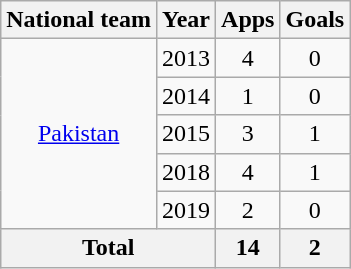<table class="wikitable" style="text-align: center">
<tr>
<th>National team</th>
<th>Year</th>
<th>Apps</th>
<th>Goals</th>
</tr>
<tr>
<td rowspan="5"><a href='#'>Pakistan</a></td>
<td>2013</td>
<td>4</td>
<td>0</td>
</tr>
<tr>
<td>2014</td>
<td>1</td>
<td>0</td>
</tr>
<tr>
<td>2015</td>
<td>3</td>
<td>1</td>
</tr>
<tr>
<td>2018</td>
<td>4</td>
<td>1</td>
</tr>
<tr>
<td>2019</td>
<td>2</td>
<td>0</td>
</tr>
<tr>
<th colspan=2>Total</th>
<th>14</th>
<th>2</th>
</tr>
</table>
